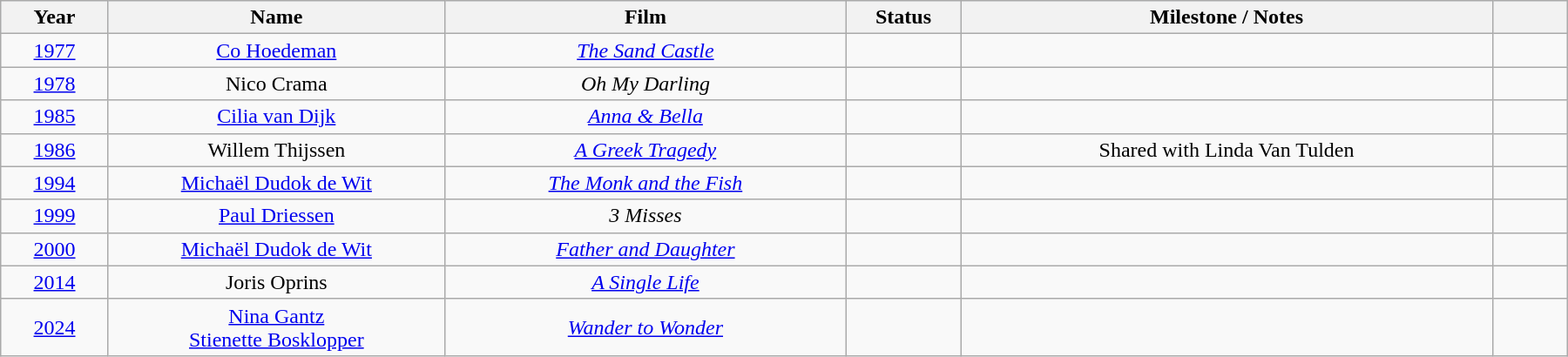<table class="wikitable" style="text-align: center">
<tr ---- bgcolor="#ebf5ff">
<th width="075">Year</th>
<th width="250">Name</th>
<th width="300">Film</th>
<th width="080">Status</th>
<th width="400">Milestone / Notes</th>
<th width="050"></th>
</tr>
<tr>
<td><a href='#'>1977</a></td>
<td><a href='#'>Co Hoedeman</a></td>
<td><em><a href='#'>The Sand Castle</a></em></td>
<td></td>
<td></td>
</tr>
<tr>
<td><a href='#'>1978</a></td>
<td>Nico Crama</td>
<td><em>Oh My Darling</em></td>
<td></td>
<td></td>
<td></td>
</tr>
<tr>
<td><a href='#'>1985</a></td>
<td><a href='#'>Cilia van Dijk</a></td>
<td><em><a href='#'>Anna & Bella</a></em></td>
<td></td>
<td></td>
<td></td>
</tr>
<tr>
<td><a href='#'>1986</a></td>
<td>Willem Thijssen</td>
<td><em><a href='#'>A Greek Tragedy</a></em></td>
<td></td>
<td>Shared with Linda Van Tulden</td>
<td></td>
</tr>
<tr>
<td><a href='#'>1994</a></td>
<td><a href='#'>Michaël Dudok de Wit</a></td>
<td><em><a href='#'>The Monk and the Fish</a></em></td>
<td></td>
<td></td>
<td></td>
</tr>
<tr>
<td><a href='#'>1999</a></td>
<td><a href='#'>Paul Driessen</a></td>
<td><em>3 Misses</em></td>
<td></td>
<td></td>
<td></td>
</tr>
<tr>
<td><a href='#'>2000</a></td>
<td><a href='#'>Michaël Dudok de Wit</a></td>
<td><em><a href='#'>Father and Daughter</a></em></td>
<td></td>
<td></td>
<td></td>
</tr>
<tr>
<td><a href='#'>2014</a></td>
<td>Joris Oprins</td>
<td><em><a href='#'>A Single Life</a></em></td>
<td></td>
<td></td>
<td></td>
</tr>
<tr>
<td><a href='#'>2024</a></td>
<td><a href='#'>Nina Gantz</a><br><a href='#'>Stienette Bosklopper</a></td>
<td><em><a href='#'>Wander to Wonder</a></em></td>
<td></td>
<td></td>
<td></td>
</tr>
</table>
